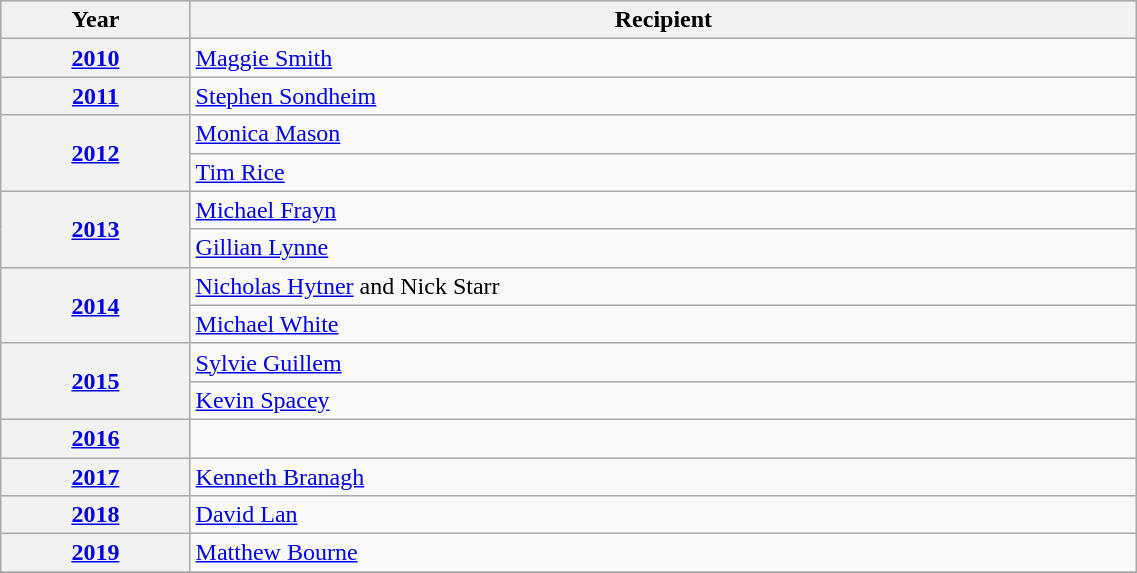<table class="wikitable" style="width:60%;">
<tr style="background:#bebebe;">
<th style="width:15%;">Year</th>
<th style="width:75%;">Recipient</th>
</tr>
<tr>
<th><a href='#'>2010</a></th>
<td><a href='#'>Maggie Smith</a></td>
</tr>
<tr>
<th><a href='#'>2011</a></th>
<td><a href='#'>Stephen Sondheim</a></td>
</tr>
<tr>
<th rowspan="2"><a href='#'>2012</a></th>
<td><a href='#'>Monica Mason</a></td>
</tr>
<tr>
<td><a href='#'>Tim Rice</a></td>
</tr>
<tr>
<th rowspan="2"><a href='#'>2013</a></th>
<td><a href='#'>Michael Frayn</a></td>
</tr>
<tr>
<td><a href='#'>Gillian Lynne</a></td>
</tr>
<tr>
<th rowspan="2"><a href='#'>2014</a></th>
<td><a href='#'>Nicholas Hytner</a> and Nick Starr</td>
</tr>
<tr>
<td><a href='#'>Michael White</a></td>
</tr>
<tr>
<th rowspan="2"><a href='#'>2015</a></th>
<td><a href='#'>Sylvie Guillem</a></td>
</tr>
<tr>
<td><a href='#'>Kevin Spacey</a></td>
</tr>
<tr>
<th><a href='#'>2016</a></th>
<td><em></em></td>
</tr>
<tr>
<th><a href='#'>2017</a></th>
<td><a href='#'>Kenneth Branagh</a></td>
</tr>
<tr>
<th><a href='#'>2018</a></th>
<td><a href='#'>David Lan</a></td>
</tr>
<tr>
<th><a href='#'>2019</a></th>
<td><a href='#'>Matthew Bourne</a></td>
</tr>
<tr>
</tr>
</table>
